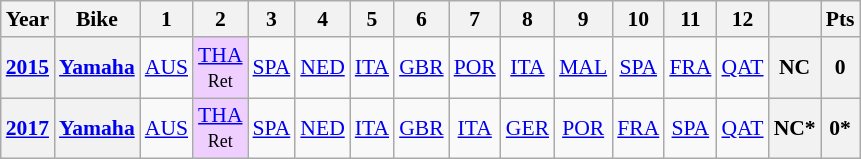<table class="wikitable" style="text-align:center; font-size:90%">
<tr>
<th>Year</th>
<th>Bike</th>
<th>1</th>
<th>2</th>
<th>3</th>
<th>4</th>
<th>5</th>
<th>6</th>
<th>7</th>
<th>8</th>
<th>9</th>
<th>10</th>
<th>11</th>
<th>12</th>
<th></th>
<th>Pts</th>
</tr>
<tr>
<th><a href='#'>2015</a></th>
<th><a href='#'>Yamaha</a></th>
<td><a href='#'>AUS</a></td>
<td style="background:#EFCFFF;"><a href='#'>THA</a><br><small>Ret</small></td>
<td><a href='#'>SPA</a></td>
<td><a href='#'>NED</a></td>
<td><a href='#'>ITA</a></td>
<td><a href='#'>GBR</a></td>
<td><a href='#'>POR</a></td>
<td><a href='#'>ITA</a></td>
<td><a href='#'>MAL</a></td>
<td><a href='#'>SPA</a></td>
<td><a href='#'>FRA</a></td>
<td><a href='#'>QAT</a></td>
<th>NC</th>
<th>0</th>
</tr>
<tr>
<th><a href='#'>2017</a></th>
<th><a href='#'>Yamaha</a></th>
<td><a href='#'>AUS</a></td>
<td style="background:#EFCFFF;"><a href='#'>THA</a><br><small>Ret</small></td>
<td><a href='#'>SPA</a></td>
<td><a href='#'>NED</a></td>
<td><a href='#'>ITA</a></td>
<td><a href='#'>GBR</a></td>
<td><a href='#'>ITA</a></td>
<td><a href='#'>GER</a></td>
<td><a href='#'>POR</a></td>
<td><a href='#'>FRA</a></td>
<td><a href='#'>SPA</a><br><small></small></td>
<td><a href='#'>QAT</a><br><small></small></td>
<th>NC*</th>
<th>0*</th>
</tr>
</table>
